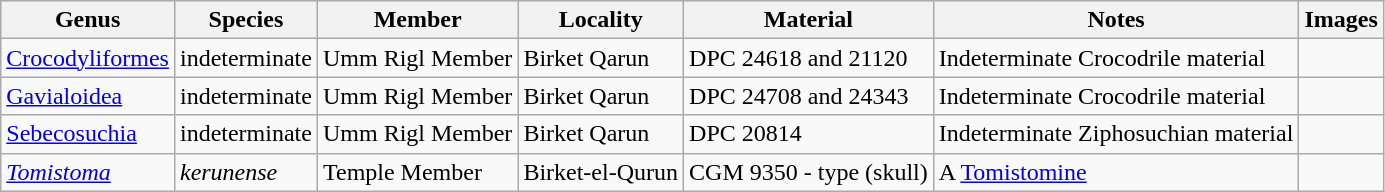<table class="wikitable">
<tr>
<th>Genus</th>
<th>Species</th>
<th>Member</th>
<th>Locality</th>
<th>Material</th>
<th>Notes</th>
<th>Images</th>
</tr>
<tr>
<td><a href='#'>Crocodyliformes</a></td>
<td>indeterminate</td>
<td>Umm Rigl Member</td>
<td>Birket Qarun</td>
<td>DPC 24618 and 21120</td>
<td>Indeterminate Crocodrile material</td>
<td></td>
</tr>
<tr>
<td><a href='#'>Gavialoidea</a></td>
<td>indeterminate</td>
<td>Umm Rigl Member</td>
<td>Birket Qarun</td>
<td>DPC 24708 and 24343</td>
<td>Indeterminate Crocodrile material</td>
<td></td>
</tr>
<tr>
<td><a href='#'>Sebecosuchia</a></td>
<td>indeterminate</td>
<td>Umm Rigl Member</td>
<td>Birket Qarun</td>
<td>DPC 20814</td>
<td>Indeterminate Ziphosuchian material</td>
<td></td>
</tr>
<tr>
<td><em><a href='#'>Tomistoma</a></em></td>
<td><em>kerunense</em></td>
<td>Temple Member</td>
<td>Birket-el-Qurun</td>
<td>CGM 9350 - type (skull)</td>
<td>A <a href='#'>Tomistomine</a></td>
<td></td>
</tr>
</table>
